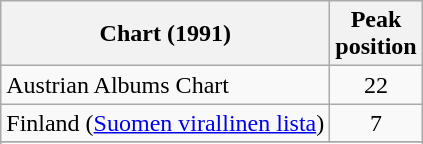<table class="wikitable sortable">
<tr>
<th>Chart (1991)</th>
<th>Peak<br>position</th>
</tr>
<tr>
<td>Austrian Albums Chart</td>
<td align="center">22</td>
</tr>
<tr>
<td>Finland (<a href='#'>Suomen virallinen lista</a>)</td>
<td align="center">7</td>
</tr>
<tr>
</tr>
<tr>
</tr>
</table>
